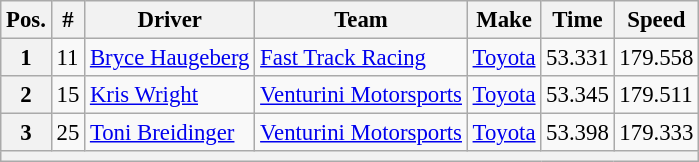<table class="wikitable" style="font-size:95%">
<tr>
<th>Pos.</th>
<th>#</th>
<th>Driver</th>
<th>Team</th>
<th>Make</th>
<th>Time</th>
<th>Speed</th>
</tr>
<tr>
<th>1</th>
<td>11</td>
<td><a href='#'>Bryce Haugeberg</a></td>
<td><a href='#'>Fast Track Racing</a></td>
<td><a href='#'>Toyota</a></td>
<td>53.331</td>
<td>179.558</td>
</tr>
<tr>
<th>2</th>
<td>15</td>
<td><a href='#'>Kris Wright</a></td>
<td><a href='#'>Venturini Motorsports</a></td>
<td><a href='#'>Toyota</a></td>
<td>53.345</td>
<td>179.511</td>
</tr>
<tr>
<th>3</th>
<td>25</td>
<td><a href='#'>Toni Breidinger</a></td>
<td><a href='#'>Venturini Motorsports</a></td>
<td><a href='#'>Toyota</a></td>
<td>53.398</td>
<td>179.333</td>
</tr>
<tr>
<th colspan="7"></th>
</tr>
</table>
